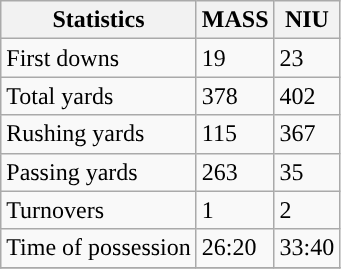<table class="wikitable" style="float: left;">
<tr>
<th>Statistics</th>
<th>MASS</th>
<th>NIU</th>
</tr>
<tr>
<td>First downs</td>
<td>19</td>
<td>23</td>
</tr>
<tr>
<td>Total yards</td>
<td>378</td>
<td>402</td>
</tr>
<tr>
<td>Rushing yards</td>
<td>115</td>
<td>367</td>
</tr>
<tr>
<td>Passing yards</td>
<td>263</td>
<td>35</td>
</tr>
<tr>
<td>Turnovers</td>
<td>1</td>
<td>2</td>
</tr>
<tr>
<td>Time of possession</td>
<td>26:20</td>
<td>33:40</td>
</tr>
<tr>
</tr>
</table>
